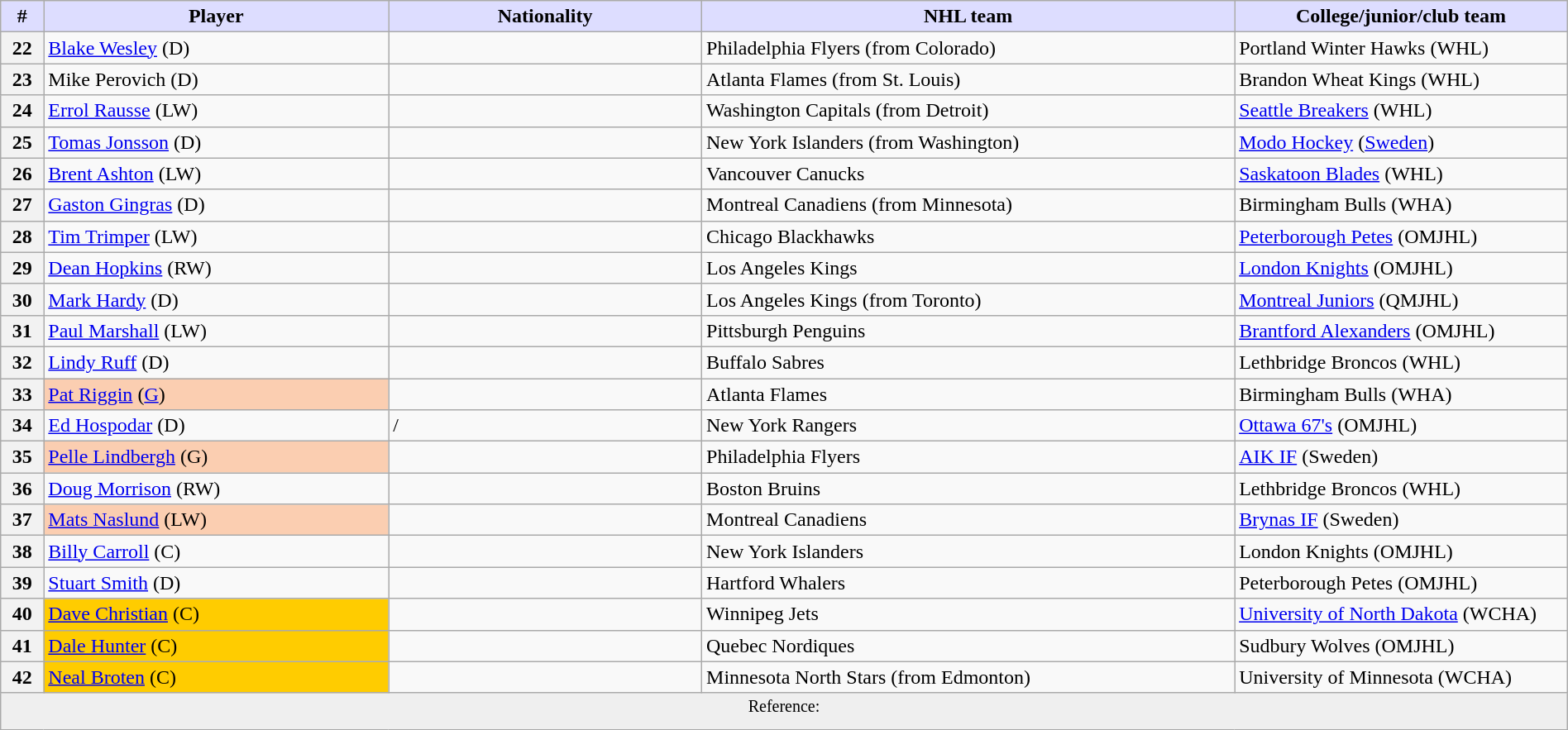<table class="wikitable" style="width: 100%">
<tr>
<th style="background:#ddf; width:2.75%;">#</th>
<th style="background:#ddf; width:22.0%;">Player</th>
<th style="background:#ddf; width:20.0%;">Nationality</th>
<th style="background:#ddf; width:34.0%;">NHL team</th>
<th style="background:#ddf; width:100.0%;">College/junior/club team</th>
</tr>
<tr>
<th>22</th>
<td><a href='#'>Blake Wesley</a> (D)</td>
<td></td>
<td>Philadelphia Flyers (from Colorado)</td>
<td>Portland Winter Hawks (WHL)</td>
</tr>
<tr>
<th>23</th>
<td>Mike Perovich (D)</td>
<td></td>
<td>Atlanta Flames (from St. Louis)</td>
<td>Brandon Wheat Kings (WHL)</td>
</tr>
<tr>
<th>24</th>
<td><a href='#'>Errol Rausse</a> (LW)</td>
<td></td>
<td>Washington Capitals (from Detroit)</td>
<td><a href='#'>Seattle Breakers</a> (WHL)</td>
</tr>
<tr>
<th>25</th>
<td><a href='#'>Tomas Jonsson</a> (D)</td>
<td></td>
<td>New York Islanders (from Washington)</td>
<td><a href='#'>Modo Hockey</a> (<a href='#'>Sweden</a>)</td>
</tr>
<tr>
<th>26</th>
<td><a href='#'>Brent Ashton</a> (LW)</td>
<td></td>
<td>Vancouver Canucks</td>
<td><a href='#'>Saskatoon Blades</a> (WHL)</td>
</tr>
<tr>
<th>27</th>
<td><a href='#'>Gaston Gingras</a> (D)</td>
<td></td>
<td>Montreal Canadiens (from Minnesota)</td>
<td>Birmingham Bulls (WHA)</td>
</tr>
<tr>
<th>28</th>
<td><a href='#'>Tim Trimper</a> (LW)</td>
<td></td>
<td>Chicago Blackhawks</td>
<td><a href='#'>Peterborough Petes</a> (OMJHL)</td>
</tr>
<tr>
<th>29</th>
<td><a href='#'>Dean Hopkins</a> (RW)</td>
<td></td>
<td>Los Angeles Kings</td>
<td><a href='#'>London Knights</a> (OMJHL)</td>
</tr>
<tr>
<th>30</th>
<td><a href='#'>Mark Hardy</a> (D)</td>
<td></td>
<td>Los Angeles Kings (from Toronto)</td>
<td><a href='#'>Montreal Juniors</a> (QMJHL)</td>
</tr>
<tr>
<th>31</th>
<td><a href='#'>Paul Marshall</a> (LW)</td>
<td></td>
<td>Pittsburgh Penguins</td>
<td><a href='#'>Brantford Alexanders</a> (OMJHL)</td>
</tr>
<tr>
<th>32</th>
<td><a href='#'>Lindy Ruff</a> (D)</td>
<td></td>
<td>Buffalo Sabres</td>
<td>Lethbridge Broncos (WHL)</td>
</tr>
<tr>
<th>33</th>
<td bgcolor="#FBCEB1"><a href='#'>Pat Riggin</a> (<a href='#'>G</a>)</td>
<td></td>
<td>Atlanta Flames</td>
<td>Birmingham Bulls (WHA)</td>
</tr>
<tr>
<th>34</th>
<td><a href='#'>Ed Hospodar</a> (D)</td>
<td>/<br></td>
<td>New York Rangers</td>
<td><a href='#'>Ottawa 67's</a> (OMJHL)</td>
</tr>
<tr>
<th>35</th>
<td bgcolor="#FBCEB1"><a href='#'>Pelle Lindbergh</a> (G)</td>
<td></td>
<td>Philadelphia Flyers</td>
<td><a href='#'>AIK IF</a> (Sweden)</td>
</tr>
<tr>
<th>36</th>
<td><a href='#'>Doug Morrison</a> (RW)</td>
<td></td>
<td>Boston Bruins</td>
<td>Lethbridge Broncos (WHL)</td>
</tr>
<tr>
<th>37</th>
<td bgcolor="#FBCEB1"><a href='#'>Mats Naslund</a> (LW)</td>
<td></td>
<td>Montreal Canadiens</td>
<td><a href='#'>Brynas IF</a> (Sweden)</td>
</tr>
<tr>
<th>38</th>
<td><a href='#'>Billy Carroll</a> (C)</td>
<td></td>
<td>New York Islanders</td>
<td>London Knights (OMJHL)</td>
</tr>
<tr>
<th>39</th>
<td><a href='#'>Stuart Smith</a> (D)</td>
<td></td>
<td>Hartford Whalers</td>
<td>Peterborough Petes (OMJHL)</td>
</tr>
<tr>
<th>40</th>
<td bgcolor="#FFCC00"><a href='#'>Dave Christian</a> (C)</td>
<td></td>
<td>Winnipeg Jets</td>
<td><a href='#'>University of North Dakota</a> (WCHA)</td>
</tr>
<tr>
<th>41</th>
<td bgcolor="#FFCC00"><a href='#'>Dale Hunter</a> (C)</td>
<td></td>
<td>Quebec Nordiques</td>
<td>Sudbury Wolves (OMJHL)</td>
</tr>
<tr>
<th>42</th>
<td bgcolor="#FFCC00"><a href='#'>Neal Broten</a> (C)</td>
<td></td>
<td>Minnesota North Stars (from Edmonton)</td>
<td>University of Minnesota (WCHA)</td>
</tr>
<tr>
<td align=center colspan="6" bgcolor="#efefef"><sup>Reference: </sup></td>
</tr>
</table>
